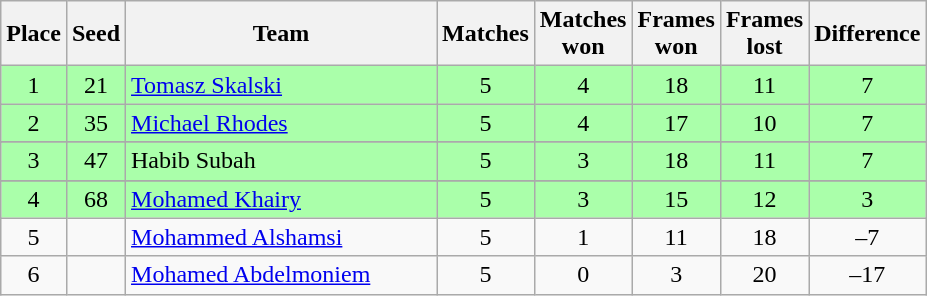<table class="wikitable" style="text-align: center;">
<tr>
<th width=20>Place</th>
<th width=20>Seed</th>
<th width=200>Team</th>
<th width=20>Matches</th>
<th width=20>Matches won</th>
<th width=20>Frames won</th>
<th width=20>Frames lost</th>
<th width=20>Difference</th>
</tr>
<tr style="background:#aaffaa;">
<td>1</td>
<td>21</td>
<td style="text-align:left;"> <a href='#'>Tomasz Skalski</a></td>
<td>5</td>
<td>4</td>
<td>18</td>
<td>11</td>
<td>7</td>
</tr>
<tr style="background:#aaffaa;">
<td>2</td>
<td>35</td>
<td style="text-align:left;"> <a href='#'>Michael Rhodes</a></td>
<td>5</td>
<td>4</td>
<td>17</td>
<td>10</td>
<td>7</td>
</tr>
<tr>
</tr>
<tr style="background:#aaffaa;">
<td>3</td>
<td>47</td>
<td style="text-align:left;"> Habib Subah</td>
<td>5</td>
<td>3</td>
<td>18</td>
<td>11</td>
<td>7</td>
</tr>
<tr>
</tr>
<tr style="background:#aaffaa;">
<td>4</td>
<td>68</td>
<td style="text-align:left;"> <a href='#'>Mohamed Khairy</a></td>
<td>5</td>
<td>3</td>
<td>15</td>
<td>12</td>
<td>3</td>
</tr>
<tr>
<td>5</td>
<td></td>
<td style="text-align:left;"> <a href='#'>Mohammed Alshamsi</a></td>
<td>5</td>
<td>1</td>
<td>11</td>
<td>18</td>
<td>–7</td>
</tr>
<tr>
<td>6</td>
<td></td>
<td style="text-align:left;"> <a href='#'>Mohamed Abdelmoniem</a></td>
<td>5</td>
<td>0</td>
<td>3</td>
<td>20</td>
<td>–17</td>
</tr>
</table>
